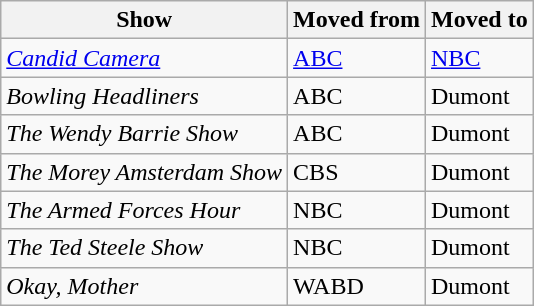<table class="wikitable">
<tr>
<th>Show</th>
<th>Moved from</th>
<th>Moved to</th>
</tr>
<tr>
<td><em><a href='#'>Candid Camera</a></em></td>
<td><a href='#'>ABC</a></td>
<td><a href='#'>NBC</a></td>
</tr>
<tr>
<td><em>Bowling  Headliners</em></td>
<td>ABC</td>
<td>Dumont</td>
</tr>
<tr>
<td><em>The Wendy Barrie Show</em></td>
<td>ABC</td>
<td>Dumont</td>
</tr>
<tr>
<td><em>The Morey Amsterdam Show</em></td>
<td>CBS</td>
<td>Dumont</td>
</tr>
<tr>
<td><em>The Armed Forces Hour</em></td>
<td>NBC</td>
<td>Dumont</td>
</tr>
<tr>
<td><em>The Ted Steele Show</em></td>
<td>NBC</td>
<td>Dumont</td>
</tr>
<tr>
<td><em>Okay, Mother</em></td>
<td>WABD</td>
<td>Dumont</td>
</tr>
</table>
